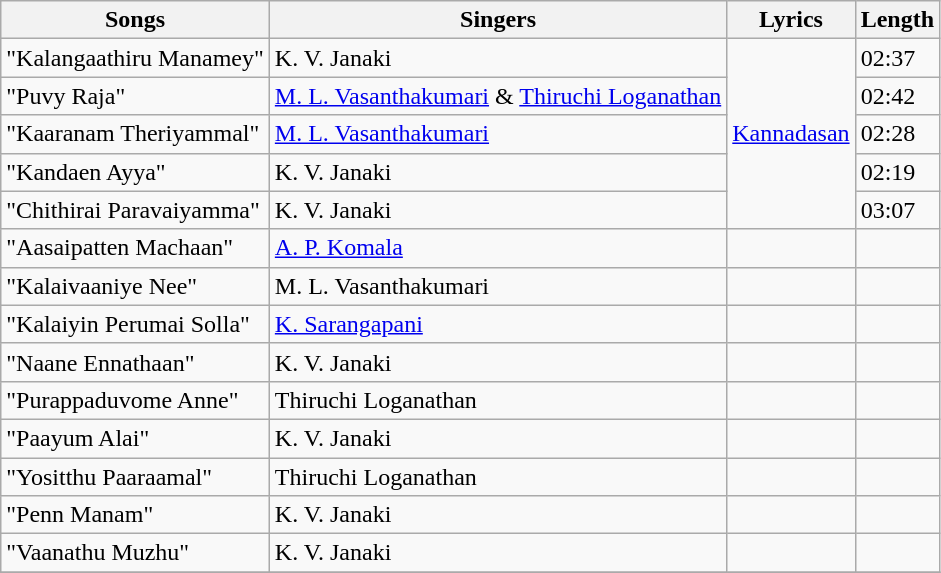<table class="wikitable">
<tr>
<th>Songs</th>
<th>Singers</th>
<th>Lyrics</th>
<th>Length</th>
</tr>
<tr>
<td>"Kalangaathiru Manamey"</td>
<td>K. V. Janaki</td>
<td rowspan=5><a href='#'>Kannadasan</a></td>
<td>02:37</td>
</tr>
<tr>
<td>"Puvy Raja"</td>
<td><a href='#'>M. L. Vasanthakumari</a> & <a href='#'>Thiruchi Loganathan</a></td>
<td>02:42</td>
</tr>
<tr>
<td>"Kaaranam Theriyammal"</td>
<td><a href='#'>M. L. Vasanthakumari</a></td>
<td>02:28</td>
</tr>
<tr>
<td>"Kandaen Ayya"</td>
<td>K. V. Janaki</td>
<td>02:19</td>
</tr>
<tr>
<td>"Chithirai Paravaiyamma"</td>
<td>K. V. Janaki</td>
<td>03:07</td>
</tr>
<tr>
<td>"Aasaipatten Machaan"</td>
<td><a href='#'>A. P. Komala</a></td>
<td></td>
<td></td>
</tr>
<tr>
<td>"Kalaivaaniye Nee"</td>
<td>M. L. Vasanthakumari</td>
<td></td>
<td></td>
</tr>
<tr>
<td>"Kalaiyin Perumai Solla"</td>
<td><a href='#'>K. Sarangapani</a></td>
<td></td>
<td></td>
</tr>
<tr>
<td>"Naane Ennathaan"</td>
<td>K. V. Janaki</td>
<td></td>
<td></td>
</tr>
<tr>
<td>"Purappaduvome Anne"</td>
<td>Thiruchi Loganathan</td>
<td></td>
<td></td>
</tr>
<tr>
<td>"Paayum Alai"</td>
<td>K. V. Janaki</td>
<td></td>
<td></td>
</tr>
<tr>
<td>"Yositthu Paaraamal"</td>
<td>Thiruchi Loganathan</td>
<td></td>
<td></td>
</tr>
<tr>
<td>"Penn Manam"</td>
<td>K. V. Janaki</td>
<td></td>
<td></td>
</tr>
<tr>
<td>"Vaanathu Muzhu"</td>
<td>K. V. Janaki</td>
<td></td>
<td></td>
</tr>
<tr>
</tr>
</table>
